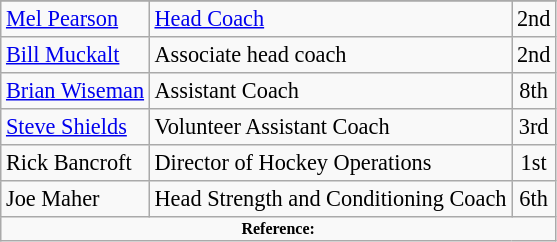<table class="wikitable" style="font-size:93%;">
<tr>
</tr>
<tr>
<td><a href='#'>Mel Pearson</a></td>
<td><a href='#'>Head Coach</a></td>
<td align=center>2nd</td>
</tr>
<tr>
<td><a href='#'>Bill Muckalt</a></td>
<td>Associate head coach</td>
<td align=center>2nd</td>
</tr>
<tr>
<td><a href='#'>Brian Wiseman</a></td>
<td>Assistant Coach</td>
<td align=center>8th</td>
</tr>
<tr>
<td><a href='#'>Steve Shields</a></td>
<td>Volunteer Assistant Coach</td>
<td align=center>3rd</td>
</tr>
<tr>
<td>Rick Bancroft</td>
<td>Director of Hockey Operations</td>
<td align=center>1st</td>
</tr>
<tr>
<td>Joe Maher</td>
<td>Head Strength and Conditioning Coach</td>
<td align=center>6th</td>
</tr>
<tr>
<td colspan="4"  style="font-size:8pt; text-align:center;"><strong>Reference:</strong></td>
</tr>
</table>
